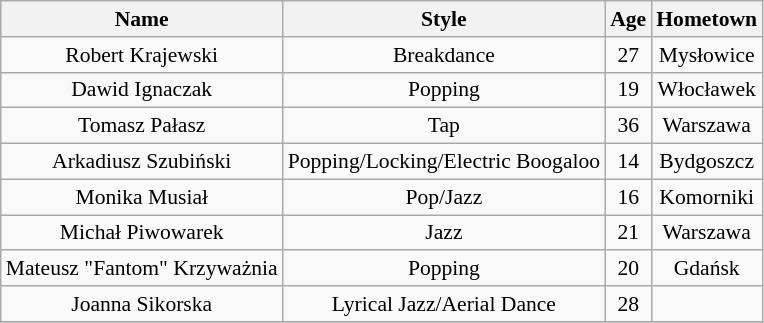<table class="wikitable" style="font-size:90%; text-align:center">
<tr>
<th>Name</th>
<th>Style</th>
<th>Age</th>
<th>Hometown</th>
</tr>
<tr>
<td>Robert Krajewski</td>
<td>Breakdance</td>
<td>27</td>
<td>Mysłowice</td>
</tr>
<tr>
<td>Dawid Ignaczak</td>
<td>Popping</td>
<td>19</td>
<td>Włocławek</td>
</tr>
<tr>
<td>Tomasz Pałasz</td>
<td>Tap</td>
<td>36</td>
<td>Warszawa</td>
</tr>
<tr>
<td>Arkadiusz Szubiński</td>
<td>Popping/Locking/Electric Boogaloo</td>
<td>14</td>
<td>Bydgoszcz</td>
</tr>
<tr>
<td>Monika Musiał</td>
<td>Pop/Jazz</td>
<td>16</td>
<td>Komorniki</td>
</tr>
<tr>
<td>Michał Piwowarek</td>
<td>Jazz</td>
<td>21</td>
<td>Warszawa</td>
</tr>
<tr>
<td>Mateusz "Fantom" Krzyważnia</td>
<td>Popping</td>
<td>20</td>
<td>Gdańsk</td>
</tr>
<tr>
<td>Joanna Sikorska</td>
<td>Lyrical Jazz/Aerial Dance</td>
<td>28</td>
<td></td>
</tr>
<tr>
</tr>
</table>
